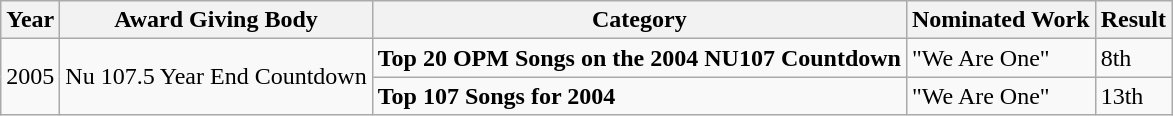<table class="wikitable">
<tr>
<th>Year</th>
<th>Award Giving Body</th>
<th>Category</th>
<th>Nominated Work</th>
<th>Result</th>
</tr>
<tr>
<td rowspan=2>2005</td>
<td rowspan=2>Nu 107.5 Year End Countdown</td>
<td><strong>Top 20 OPM Songs on the 2004 NU107 Countdown</strong></td>
<td>"We Are One"</td>
<td>8th </td>
</tr>
<tr>
<td><strong>Top 107 Songs for 2004</strong></td>
<td>"We Are One"</td>
<td>13th</td>
</tr>
</table>
